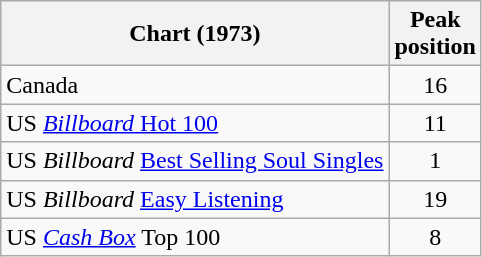<table class="wikitable sortable">
<tr>
<th>Chart (1973)</th>
<th>Peak<br>position</th>
</tr>
<tr>
<td>Canada</td>
<td style="text-align:center;">16</td>
</tr>
<tr>
<td>US <a href='#'><em>Billboard</em> Hot 100</a></td>
<td style="text-align:center;">11</td>
</tr>
<tr>
<td>US <em>Billboard</em> <a href='#'>Best Selling Soul Singles</a></td>
<td style="text-align:center;">1</td>
</tr>
<tr>
<td>US <em>Billboard</em> <a href='#'>Easy Listening</a></td>
<td align="center">19</td>
</tr>
<tr>
<td>US <a href='#'><em>Cash Box</em></a> Top 100</td>
<td style="text-align:center;">8</td>
</tr>
</table>
